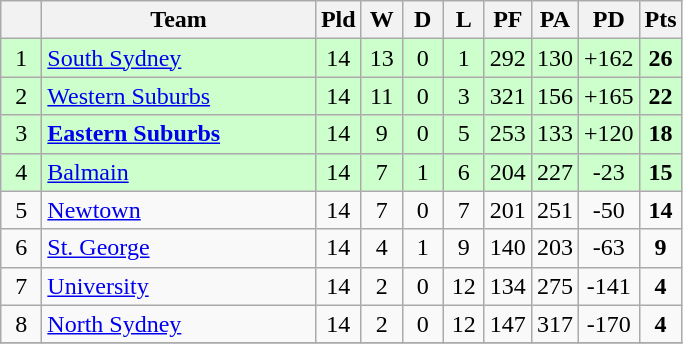<table class="wikitable" style="text-align:center;">
<tr>
<th width=20 abbr="Position"></th>
<th width=175>Team</th>
<th width=20 abbr="Played">Pld</th>
<th width=20 abbr="Won">W</th>
<th width=20 abbr="Drawn">D</th>
<th width=20 abbr="Lost">L</th>
<th width=20 abbr="Points for">PF</th>
<th width=20 abbr="Points against">PA</th>
<th width=20 abbr="Points difference">PD</th>
<th width=20 abbr="Points">Pts</th>
</tr>
<tr style="background: #ccffcc;">
<td>1</td>
<td style="text-align:left;"> <a href='#'>South Sydney</a></td>
<td>14</td>
<td>13</td>
<td>0</td>
<td>1</td>
<td>292</td>
<td>130</td>
<td>+162</td>
<td><strong>26</strong></td>
</tr>
<tr style="background: #ccffcc;">
<td>2</td>
<td style="text-align:left;"> <a href='#'>Western Suburbs</a></td>
<td>14</td>
<td>11</td>
<td>0</td>
<td>3</td>
<td>321</td>
<td>156</td>
<td>+165</td>
<td><strong>22</strong></td>
</tr>
<tr style="background: #ccffcc;">
<td>3</td>
<td style="text-align:left;"> <strong><a href='#'>Eastern Suburbs</a></strong></td>
<td>14</td>
<td>9</td>
<td>0</td>
<td>5</td>
<td>253</td>
<td>133</td>
<td>+120</td>
<td><strong>18</strong></td>
</tr>
<tr style="background: #ccffcc;">
<td>4</td>
<td style="text-align:left;"> <a href='#'>Balmain</a></td>
<td>14</td>
<td>7</td>
<td>1</td>
<td>6</td>
<td>204</td>
<td>227</td>
<td>-23</td>
<td><strong>15</strong></td>
</tr>
<tr>
<td>5</td>
<td style="text-align:left;"> <a href='#'>Newtown</a></td>
<td>14</td>
<td>7</td>
<td>0</td>
<td>7</td>
<td>201</td>
<td>251</td>
<td>-50</td>
<td><strong>14</strong></td>
</tr>
<tr>
<td>6</td>
<td style="text-align:left;"> <a href='#'>St. George</a></td>
<td>14</td>
<td>4</td>
<td>1</td>
<td>9</td>
<td>140</td>
<td>203</td>
<td>-63</td>
<td><strong>9</strong></td>
</tr>
<tr>
<td>7</td>
<td style="text-align:left;"> <a href='#'>University</a></td>
<td>14</td>
<td>2</td>
<td>0</td>
<td>12</td>
<td>134</td>
<td>275</td>
<td>-141</td>
<td><strong>4</strong></td>
</tr>
<tr>
<td>8</td>
<td style="text-align:left;"> <a href='#'>North Sydney</a></td>
<td>14</td>
<td>2</td>
<td>0</td>
<td>12</td>
<td>147</td>
<td>317</td>
<td>-170</td>
<td><strong>4</strong></td>
</tr>
<tr>
</tr>
</table>
